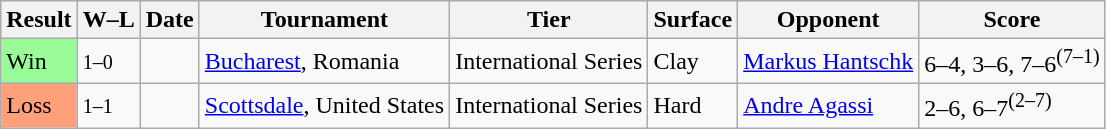<table class="sortable wikitable">
<tr>
<th>Result</th>
<th class="unsortable">W–L</th>
<th>Date</th>
<th>Tournament</th>
<th>Tier</th>
<th>Surface</th>
<th>Opponent</th>
<th class="unsortable">Score</th>
</tr>
<tr>
<td style="background:#98fb98;">Win</td>
<td><small>1–0</small></td>
<td><a href='#'></a></td>
<td><a href='#'>Bucharest</a>, Romania</td>
<td>International Series</td>
<td>Clay</td>
<td> <a href='#'>Markus Hantschk</a></td>
<td>6–4, 3–6, 7–6<sup>(7–1)</sup></td>
</tr>
<tr>
<td style="background:#ffa07a;">Loss</td>
<td><small>1–1</small></td>
<td><a href='#'></a></td>
<td><a href='#'>Scottsdale</a>, United States</td>
<td>International Series</td>
<td>Hard</td>
<td> <a href='#'>Andre Agassi</a></td>
<td>2–6, 6–7<sup>(2–7)</sup></td>
</tr>
</table>
